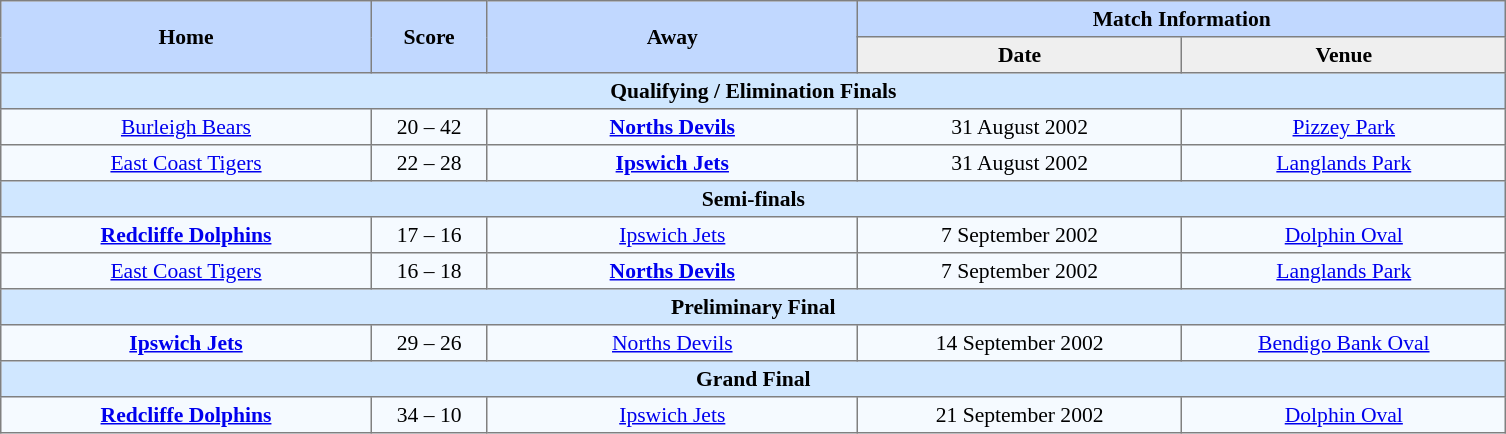<table border=1 style="border-collapse:collapse; font-size:90%; text-align:center;" cellpadding=3 cellspacing=0>
<tr bgcolor=#C1D8FF>
<th rowspan=2 width=16%>Home</th>
<th rowspan=2 width=5%>Score</th>
<th rowspan=2 width=16%>Away</th>
<th colspan=6>Match Information</th>
</tr>
<tr bgcolor=#EFEFEF>
<th width=14%>Date</th>
<th width=14%>Venue</th>
</tr>
<tr bgcolor="#D0E7FF">
<td colspan=7><strong>Qualifying / Elimination Finals</strong></td>
</tr>
<tr bgcolor=#F5FAFF>
<td> <a href='#'>Burleigh Bears</a></td>
<td>20 – 42</td>
<td> <strong><a href='#'>Norths Devils</a></strong></td>
<td>31 August 2002</td>
<td><a href='#'>Pizzey Park</a></td>
</tr>
<tr bgcolor=#F5FAFF>
<td> <a href='#'>East Coast Tigers</a></td>
<td>22 – 28</td>
<td> <strong><a href='#'>Ipswich Jets</a></strong></td>
<td>31 August 2002</td>
<td><a href='#'>Langlands Park</a></td>
</tr>
<tr bgcolor="#D0E7FF">
<td colspan=7><strong>Semi-finals</strong></td>
</tr>
<tr bgcolor=#F5FAFF>
<td> <strong><a href='#'>Redcliffe Dolphins</a></strong></td>
<td>17 – 16</td>
<td> <a href='#'>Ipswich Jets</a></td>
<td>7 September 2002</td>
<td><a href='#'>Dolphin Oval</a></td>
</tr>
<tr bgcolor=#F5FAFF>
<td> <a href='#'>East Coast Tigers</a></td>
<td>16 – 18</td>
<td> <strong><a href='#'>Norths Devils</a></strong></td>
<td>7 September 2002</td>
<td><a href='#'>Langlands Park</a></td>
</tr>
<tr bgcolor="#D0E7FF">
<td colspan=7><strong>Preliminary Final</strong></td>
</tr>
<tr bgcolor=#F5FAFF>
<td> <strong><a href='#'>Ipswich Jets</a></strong></td>
<td>29 – 26</td>
<td> <a href='#'>Norths Devils</a></td>
<td>14 September 2002</td>
<td><a href='#'>Bendigo Bank Oval</a></td>
</tr>
<tr bgcolor="#D0E7FF">
<td colspan=7><strong>Grand Final</strong></td>
</tr>
<tr bgcolor=#F5FAFF>
<td> <strong><a href='#'>Redcliffe Dolphins</a></strong></td>
<td>34 – 10</td>
<td> <a href='#'>Ipswich Jets</a></td>
<td>21 September 2002</td>
<td><a href='#'>Dolphin Oval</a></td>
</tr>
</table>
